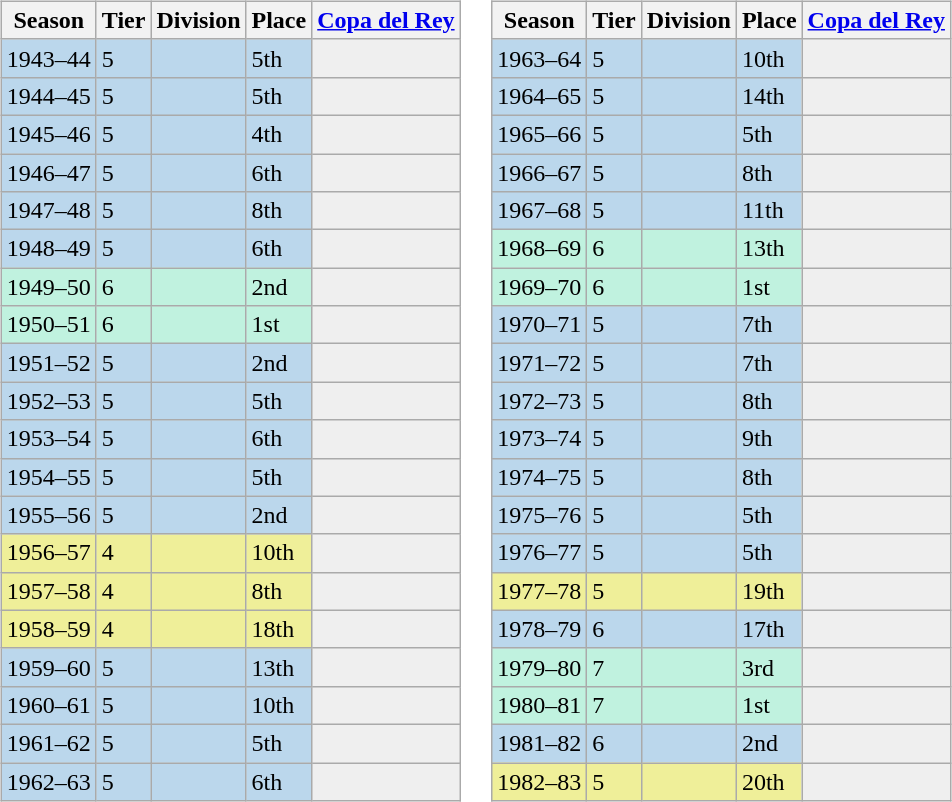<table>
<tr>
<td valign="top" width=0%><br><table class="wikitable">
<tr style="background:#f0f6fa;">
<th>Season</th>
<th>Tier</th>
<th>Division</th>
<th>Place</th>
<th><a href='#'>Copa del Rey</a></th>
</tr>
<tr>
<td style="background:#BBD7EC;">1943–44</td>
<td style="background:#BBD7EC;">5</td>
<td style="background:#BBD7EC;"></td>
<td style="background:#BBD7EC;">5th</td>
<th style="background:#efefef;"></th>
</tr>
<tr>
<td style="background:#BBD7EC;">1944–45</td>
<td style="background:#BBD7EC;">5</td>
<td style="background:#BBD7EC;"></td>
<td style="background:#BBD7EC;">5th</td>
<th style="background:#efefef;"></th>
</tr>
<tr>
<td style="background:#BBD7EC;">1945–46</td>
<td style="background:#BBD7EC;">5</td>
<td style="background:#BBD7EC;"></td>
<td style="background:#BBD7EC;">4th</td>
<th style="background:#efefef;"></th>
</tr>
<tr>
<td style="background:#BBD7EC;">1946–47</td>
<td style="background:#BBD7EC;">5</td>
<td style="background:#BBD7EC;"></td>
<td style="background:#BBD7EC;">6th</td>
<th style="background:#efefef;"></th>
</tr>
<tr>
<td style="background:#BBD7EC;">1947–48</td>
<td style="background:#BBD7EC;">5</td>
<td style="background:#BBD7EC;"></td>
<td style="background:#BBD7EC;">8th</td>
<th style="background:#efefef;"></th>
</tr>
<tr>
<td style="background:#BBD7EC;">1948–49</td>
<td style="background:#BBD7EC;">5</td>
<td style="background:#BBD7EC;"></td>
<td style="background:#BBD7EC;">6th</td>
<th style="background:#efefef;"></th>
</tr>
<tr>
<td style="background:#C0F2DF;">1949–50</td>
<td style="background:#C0F2DF;">6</td>
<td style="background:#C0F2DF;"></td>
<td style="background:#C0F2DF;">2nd</td>
<th style="background:#efefef;"></th>
</tr>
<tr>
<td style="background:#C0F2DF;">1950–51</td>
<td style="background:#C0F2DF;">6</td>
<td style="background:#C0F2DF;"></td>
<td style="background:#C0F2DF;">1st</td>
<th style="background:#efefef;"></th>
</tr>
<tr>
<td style="background:#BBD7EC;">1951–52</td>
<td style="background:#BBD7EC;">5</td>
<td style="background:#BBD7EC;"></td>
<td style="background:#BBD7EC;">2nd</td>
<th style="background:#efefef;"></th>
</tr>
<tr>
<td style="background:#BBD7EC;">1952–53</td>
<td style="background:#BBD7EC;">5</td>
<td style="background:#BBD7EC;"></td>
<td style="background:#BBD7EC;">5th</td>
<th style="background:#efefef;"></th>
</tr>
<tr>
<td style="background:#BBD7EC;">1953–54</td>
<td style="background:#BBD7EC;">5</td>
<td style="background:#BBD7EC;"></td>
<td style="background:#BBD7EC;">6th</td>
<th style="background:#efefef;"></th>
</tr>
<tr>
<td style="background:#BBD7EC;">1954–55</td>
<td style="background:#BBD7EC;">5</td>
<td style="background:#BBD7EC;"></td>
<td style="background:#BBD7EC;">5th</td>
<th style="background:#efefef;"></th>
</tr>
<tr>
<td style="background:#BBD7EC;">1955–56</td>
<td style="background:#BBD7EC;">5</td>
<td style="background:#BBD7EC;"></td>
<td style="background:#BBD7EC;">2nd</td>
<th style="background:#efefef;"></th>
</tr>
<tr>
<td style="background:#EFEF99;">1956–57</td>
<td style="background:#EFEF99;">4</td>
<td style="background:#EFEF99;"></td>
<td style="background:#EFEF99;">10th</td>
<th style="background:#efefef;"></th>
</tr>
<tr>
<td style="background:#EFEF99;">1957–58</td>
<td style="background:#EFEF99;">4</td>
<td style="background:#EFEF99;"></td>
<td style="background:#EFEF99;">8th</td>
<th style="background:#efefef;"></th>
</tr>
<tr>
<td style="background:#EFEF99;">1958–59</td>
<td style="background:#EFEF99;">4</td>
<td style="background:#EFEF99;"></td>
<td style="background:#EFEF99;">18th</td>
<th style="background:#efefef;"></th>
</tr>
<tr>
<td style="background:#BBD7EC;">1959–60</td>
<td style="background:#BBD7EC;">5</td>
<td style="background:#BBD7EC;"></td>
<td style="background:#BBD7EC;">13th</td>
<th style="background:#efefef;"></th>
</tr>
<tr>
<td style="background:#BBD7EC;">1960–61</td>
<td style="background:#BBD7EC;">5</td>
<td style="background:#BBD7EC;"></td>
<td style="background:#BBD7EC;">10th</td>
<th style="background:#efefef;"></th>
</tr>
<tr>
<td style="background:#BBD7EC;">1961–62</td>
<td style="background:#BBD7EC;">5</td>
<td style="background:#BBD7EC;"></td>
<td style="background:#BBD7EC;">5th</td>
<th style="background:#efefef;"></th>
</tr>
<tr>
<td style="background:#BBD7EC;">1962–63</td>
<td style="background:#BBD7EC;">5</td>
<td style="background:#BBD7EC;"></td>
<td style="background:#BBD7EC;">6th</td>
<th style="background:#efefef;"></th>
</tr>
</table>
</td>
<td valign="top" width=0%><br><table class="wikitable">
<tr style="background:#f0f6fa;">
<th>Season</th>
<th>Tier</th>
<th>Division</th>
<th>Place</th>
<th><a href='#'>Copa del Rey</a></th>
</tr>
<tr>
<td style="background:#BBD7EC;">1963–64</td>
<td style="background:#BBD7EC;">5</td>
<td style="background:#BBD7EC;"></td>
<td style="background:#BBD7EC;">10th</td>
<th style="background:#efefef;"></th>
</tr>
<tr>
<td style="background:#BBD7EC;">1964–65</td>
<td style="background:#BBD7EC;">5</td>
<td style="background:#BBD7EC;"></td>
<td style="background:#BBD7EC;">14th</td>
<th style="background:#efefef;"></th>
</tr>
<tr>
<td style="background:#BBD7EC;">1965–66</td>
<td style="background:#BBD7EC;">5</td>
<td style="background:#BBD7EC;"></td>
<td style="background:#BBD7EC;">5th</td>
<th style="background:#efefef;"></th>
</tr>
<tr>
<td style="background:#BBD7EC;">1966–67</td>
<td style="background:#BBD7EC;">5</td>
<td style="background:#BBD7EC;"></td>
<td style="background:#BBD7EC;">8th</td>
<th style="background:#efefef;"></th>
</tr>
<tr>
<td style="background:#BBD7EC;">1967–68</td>
<td style="background:#BBD7EC;">5</td>
<td style="background:#BBD7EC;"></td>
<td style="background:#BBD7EC;">11th</td>
<th style="background:#efefef;"></th>
</tr>
<tr>
<td style="background:#C0F2DF;">1968–69</td>
<td style="background:#C0F2DF;">6</td>
<td style="background:#C0F2DF;"></td>
<td style="background:#C0F2DF;">13th</td>
<th style="background:#efefef;"></th>
</tr>
<tr>
<td style="background:#C0F2DF;">1969–70</td>
<td style="background:#C0F2DF;">6</td>
<td style="background:#C0F2DF;"></td>
<td style="background:#C0F2DF;">1st</td>
<th style="background:#efefef;"></th>
</tr>
<tr>
<td style="background:#BBD7EC;">1970–71</td>
<td style="background:#BBD7EC;">5</td>
<td style="background:#BBD7EC;"></td>
<td style="background:#BBD7EC;">7th</td>
<th style="background:#efefef;"></th>
</tr>
<tr>
<td style="background:#BBD7EC;">1971–72</td>
<td style="background:#BBD7EC;">5</td>
<td style="background:#BBD7EC;"></td>
<td style="background:#BBD7EC;">7th</td>
<th style="background:#efefef;"></th>
</tr>
<tr>
<td style="background:#BBD7EC;">1972–73</td>
<td style="background:#BBD7EC;">5</td>
<td style="background:#BBD7EC;"></td>
<td style="background:#BBD7EC;">8th</td>
<th style="background:#efefef;"></th>
</tr>
<tr>
<td style="background:#BBD7EC;">1973–74</td>
<td style="background:#BBD7EC;">5</td>
<td style="background:#BBD7EC;"></td>
<td style="background:#BBD7EC;">9th</td>
<th style="background:#efefef;"></th>
</tr>
<tr>
<td style="background:#BBD7EC;">1974–75</td>
<td style="background:#BBD7EC;">5</td>
<td style="background:#BBD7EC;"></td>
<td style="background:#BBD7EC;">8th</td>
<th style="background:#efefef;"></th>
</tr>
<tr>
<td style="background:#BBD7EC;">1975–76</td>
<td style="background:#BBD7EC;">5</td>
<td style="background:#BBD7EC;"></td>
<td style="background:#BBD7EC;">5th</td>
<th style="background:#efefef;"></th>
</tr>
<tr>
<td style="background:#BBD7EC;">1976–77</td>
<td style="background:#BBD7EC;">5</td>
<td style="background:#BBD7EC;"></td>
<td style="background:#BBD7EC;">5th</td>
<th style="background:#efefef;"></th>
</tr>
<tr>
<td style="background:#EFEF99;">1977–78</td>
<td style="background:#EFEF99;">5</td>
<td style="background:#EFEF99;"></td>
<td style="background:#EFEF99;">19th</td>
<th style="background:#efefef;"></th>
</tr>
<tr>
<td style="background:#BBD7EC;">1978–79</td>
<td style="background:#BBD7EC;">6</td>
<td style="background:#BBD7EC;"></td>
<td style="background:#BBD7EC;">17th</td>
<th style="background:#efefef;"></th>
</tr>
<tr>
<td style="background:#C0F2DF;">1979–80</td>
<td style="background:#C0F2DF;">7</td>
<td style="background:#C0F2DF;"></td>
<td style="background:#C0F2DF;">3rd</td>
<th style="background:#efefef;"></th>
</tr>
<tr>
<td style="background:#C0F2DF;">1980–81</td>
<td style="background:#C0F2DF;">7</td>
<td style="background:#C0F2DF;"></td>
<td style="background:#C0F2DF;">1st</td>
<th style="background:#efefef;"></th>
</tr>
<tr>
<td style="background:#BBD7EC;">1981–82</td>
<td style="background:#BBD7EC;">6</td>
<td style="background:#BBD7EC;"></td>
<td style="background:#BBD7EC;">2nd</td>
<th style="background:#efefef;"></th>
</tr>
<tr>
<td style="background:#EFEF99;">1982–83</td>
<td style="background:#EFEF99;">5</td>
<td style="background:#EFEF99;"></td>
<td style="background:#EFEF99;">20th</td>
<th style="background:#efefef;"></th>
</tr>
</table>
</td>
</tr>
</table>
